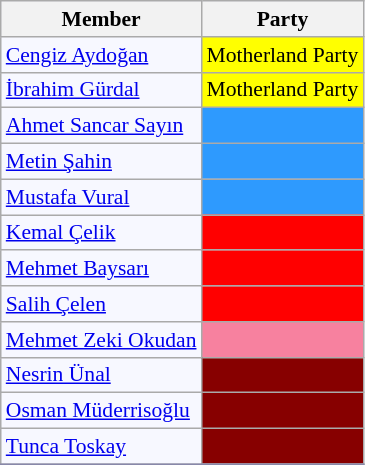<table class=wikitable style="border:1px solid #8888aa; background-color:#f7f8ff; padding:0px; font-size:90%;">
<tr>
<th>Member</th>
<th>Party</th>
</tr>
<tr>
<td><a href='#'>Cengiz Aydoğan</a></td>
<td style="background: #ffff00">Motherland Party</td>
</tr>
<tr>
<td><a href='#'>İbrahim Gürdal</a></td>
<td style="background: #ffff00">Motherland Party</td>
</tr>
<tr>
<td><a href='#'>Ahmet Sancar Sayın</a></td>
<td style="background: #2E9AFE"></td>
</tr>
<tr>
<td><a href='#'>Metin Şahin</a></td>
<td style="background: #2E9AFE"></td>
</tr>
<tr>
<td><a href='#'>Mustafa Vural</a></td>
<td style="background: #2E9AFE"></td>
</tr>
<tr>
<td><a href='#'>Kemal Çelik</a></td>
<td style="background: #ff0000"></td>
</tr>
<tr>
<td><a href='#'>Mehmet Baysarı</a></td>
<td style="background: #ff0000"></td>
</tr>
<tr>
<td><a href='#'>Salih Çelen</a></td>
<td style="background: #ff0000"></td>
</tr>
<tr>
<td><a href='#'>Mehmet Zeki Okudan</a></td>
<td style="background: #F7819F"></td>
</tr>
<tr>
<td><a href='#'>Nesrin Ünal</a></td>
<td style="background: #870000"></td>
</tr>
<tr>
<td><a href='#'>Osman Müderrisoğlu</a></td>
<td style="background: #870000"></td>
</tr>
<tr>
<td><a href='#'>Tunca Toskay</a></td>
<td style="background: #870000"></td>
</tr>
<tr>
</tr>
</table>
